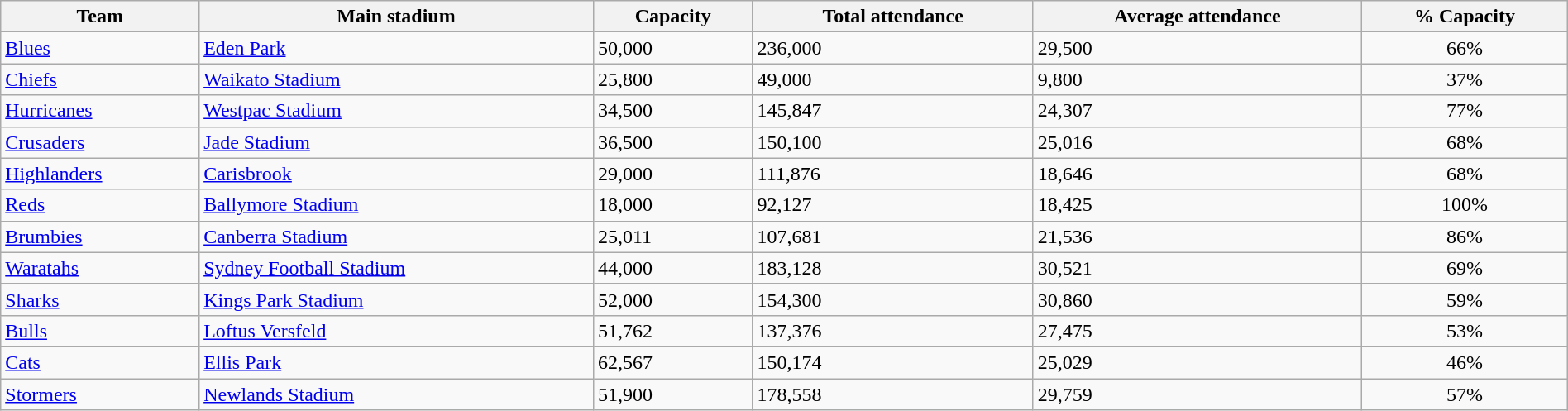<table class="wikitable sortable" style="width:100%">
<tr>
<th>Team</th>
<th>Main stadium</th>
<th>Capacity</th>
<th>Total attendance</th>
<th>Average attendance</th>
<th>% Capacity</th>
</tr>
<tr>
<td> <a href='#'>Blues</a></td>
<td><a href='#'>Eden Park</a></td>
<td>50,000</td>
<td>236,000</td>
<td>29,500</td>
<td style="text-align:center">66%</td>
</tr>
<tr>
<td> <a href='#'>Chiefs</a></td>
<td><a href='#'>Waikato Stadium</a></td>
<td>25,800</td>
<td>49,000</td>
<td>9,800</td>
<td style="text-align:center">37%</td>
</tr>
<tr>
<td> <a href='#'>Hurricanes</a></td>
<td><a href='#'>Westpac Stadium</a></td>
<td>34,500</td>
<td>145,847</td>
<td>24,307</td>
<td style="text-align:center">77%</td>
</tr>
<tr>
<td> <a href='#'>Crusaders</a></td>
<td><a href='#'>Jade Stadium</a></td>
<td>36,500</td>
<td>150,100</td>
<td>25,016</td>
<td style="text-align:center">68%</td>
</tr>
<tr>
<td> <a href='#'>Highlanders</a></td>
<td><a href='#'>Carisbrook</a></td>
<td>29,000</td>
<td>111,876</td>
<td>18,646</td>
<td style="text-align:center">68%</td>
</tr>
<tr>
<td> <a href='#'>Reds</a></td>
<td><a href='#'>Ballymore Stadium</a></td>
<td>18,000</td>
<td>92,127</td>
<td>18,425</td>
<td style="text-align:center">100%</td>
</tr>
<tr>
<td> <a href='#'>Brumbies</a></td>
<td><a href='#'>Canberra Stadium</a></td>
<td>25,011</td>
<td>107,681</td>
<td>21,536</td>
<td style="text-align:center">86%</td>
</tr>
<tr>
<td> <a href='#'>Waratahs</a></td>
<td><a href='#'>Sydney Football Stadium</a></td>
<td>44,000</td>
<td>183,128</td>
<td>30,521</td>
<td style="text-align:center">69%</td>
</tr>
<tr>
<td> <a href='#'>Sharks</a></td>
<td><a href='#'>Kings Park Stadium</a></td>
<td>52,000</td>
<td>154,300</td>
<td>30,860</td>
<td style="text-align:center">59%</td>
</tr>
<tr>
<td> <a href='#'>Bulls</a></td>
<td><a href='#'>Loftus Versfeld</a></td>
<td>51,762</td>
<td>137,376</td>
<td>27,475</td>
<td style="text-align:center">53%</td>
</tr>
<tr>
<td> <a href='#'>Cats</a></td>
<td><a href='#'>Ellis Park</a></td>
<td>62,567</td>
<td>150,174</td>
<td>25,029</td>
<td style="text-align:center">46%</td>
</tr>
<tr>
<td> <a href='#'>Stormers</a></td>
<td><a href='#'>Newlands Stadium</a></td>
<td>51,900</td>
<td>178,558</td>
<td>29,759</td>
<td style="text-align:center">57%</td>
</tr>
</table>
